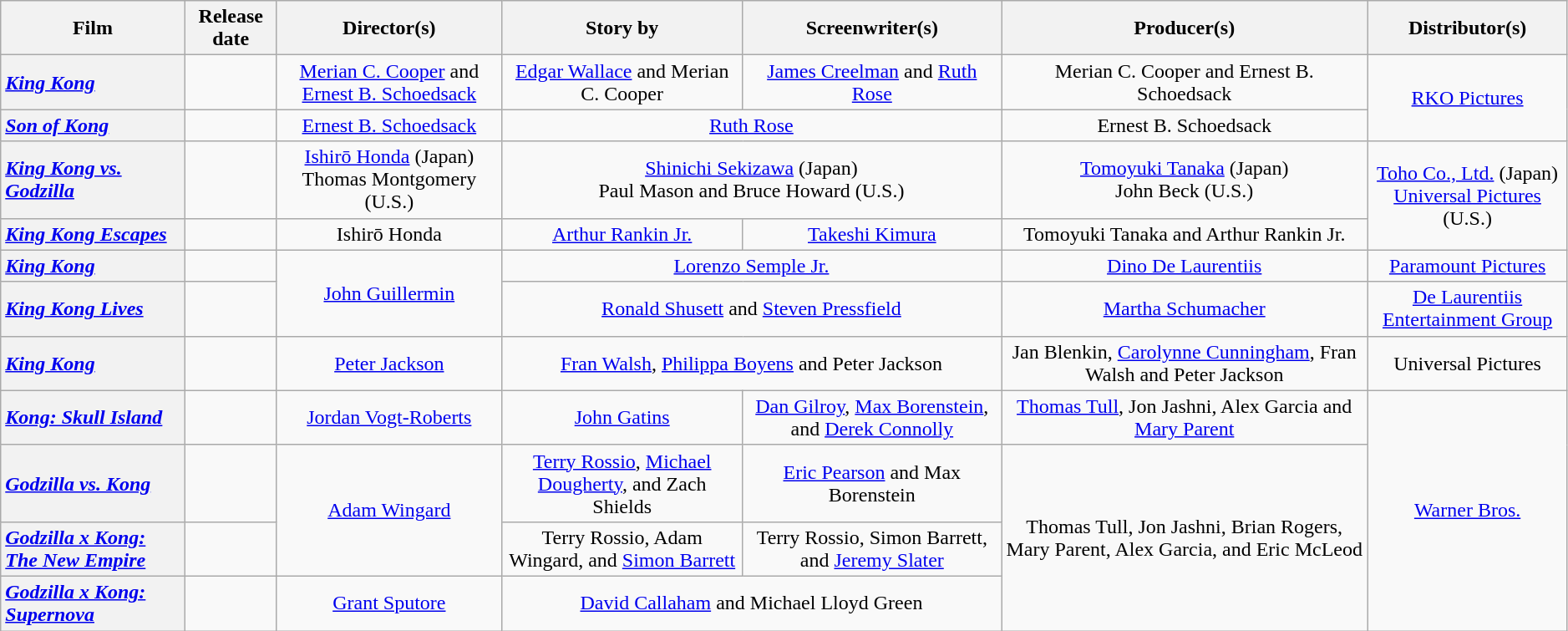<table class="wikitable plainrowheaders" style="text-align:center; width:99%;">
<tr>
<th>Film</th>
<th>Release date</th>
<th>Director(s)</th>
<th>Story by</th>
<th>Screenwriter(s)</th>
<th>Producer(s)</th>
<th>Distributor(s)</th>
</tr>
<tr>
<th scope="row" style="text-align:left"><em><a href='#'>King Kong</a></em></th>
<td style="text-align:left"></td>
<td><a href='#'>Merian C. Cooper</a> and <a href='#'>Ernest B. Schoedsack</a></td>
<td><a href='#'>Edgar Wallace</a> and Merian C. Cooper</td>
<td><a href='#'>James Creelman</a> and <a href='#'>Ruth Rose</a></td>
<td>Merian C. Cooper and Ernest B. Schoedsack</td>
<td rowspan="2"><a href='#'>RKO Pictures</a></td>
</tr>
<tr>
<th scope="row" style="text-align:left"><em><a href='#'>Son of Kong</a></em></th>
<td style="text-align:left"></td>
<td><a href='#'>Ernest B. Schoedsack</a></td>
<td colspan="2"><a href='#'>Ruth Rose</a></td>
<td>Ernest B. Schoedsack</td>
</tr>
<tr>
<th scope="row" style="text-align:left"><em><a href='#'>King Kong vs. Godzilla</a></em></th>
<td style="text-align:left"></td>
<td><a href='#'>Ishirō Honda</a> (Japan)<br>Thomas Montgomery (U.S.)</td>
<td colspan="2"><a href='#'>Shinichi Sekizawa</a> (Japan)<br>Paul Mason and Bruce Howard (U.S.)</td>
<td><a href='#'>Tomoyuki Tanaka</a> (Japan)<br>John Beck (U.S.)</td>
<td rowspan="2"><a href='#'>Toho Co., Ltd.</a> (Japan)<br><a href='#'>Universal Pictures</a> (U.S.)</td>
</tr>
<tr>
<th scope="row" style="text-align:left"><em><a href='#'>King Kong Escapes</a></em></th>
<td style="text-align:left"></td>
<td>Ishirō Honda</td>
<td><a href='#'>Arthur Rankin Jr.</a></td>
<td><a href='#'>Takeshi Kimura</a></td>
<td>Tomoyuki Tanaka and Arthur Rankin Jr.</td>
</tr>
<tr>
<th scope="row" style="text-align:left"><em><a href='#'>King Kong</a></em></th>
<td style="text-align:left"></td>
<td rowspan="2"><a href='#'>John Guillermin</a></td>
<td colspan="2"><a href='#'>Lorenzo Semple Jr.</a></td>
<td><a href='#'>Dino De Laurentiis</a></td>
<td><a href='#'>Paramount Pictures</a></td>
</tr>
<tr>
<th scope="row" style="text-align:left"><em><a href='#'>King Kong Lives</a></em></th>
<td style="text-align:left"></td>
<td colspan="2"><a href='#'>Ronald Shusett</a> and <a href='#'>Steven Pressfield</a></td>
<td><a href='#'>Martha Schumacher</a></td>
<td><a href='#'>De Laurentiis Entertainment Group</a></td>
</tr>
<tr>
<th scope="row" style="text-align:left"><em><a href='#'>King Kong</a></em></th>
<td style="text-align:left"></td>
<td><a href='#'>Peter Jackson</a></td>
<td colspan="2"><a href='#'>Fran Walsh</a>, <a href='#'>Philippa Boyens</a> and Peter Jackson</td>
<td>Jan Blenkin, <a href='#'>Carolynne Cunningham</a>, Fran Walsh and Peter Jackson</td>
<td>Universal Pictures</td>
</tr>
<tr>
<th scope="row" style="text-align:left"><em><a href='#'>Kong: Skull Island</a></em></th>
<td style="text-align:left"></td>
<td><a href='#'>Jordan Vogt-Roberts</a></td>
<td><a href='#'>John Gatins</a></td>
<td><a href='#'>Dan Gilroy</a>, <a href='#'>Max Borenstein</a>, and <a href='#'>Derek Connolly</a></td>
<td><a href='#'>Thomas Tull</a>, Jon Jashni, Alex Garcia and <a href='#'>Mary Parent</a></td>
<td rowspan=4><a href='#'>Warner Bros.</a></td>
</tr>
<tr>
<th scope="row" style="text-align:left"><em><a href='#'>Godzilla vs. Kong</a></em></th>
<td style="text-align:left"></td>
<td rowspan=2><a href='#'>Adam Wingard</a></td>
<td><a href='#'>Terry Rossio</a>, <a href='#'>Michael Dougherty</a>, and Zach Shields</td>
<td><a href='#'>Eric Pearson</a> and Max Borenstein</td>
<td rowspan=3>Thomas Tull, Jon Jashni, Brian Rogers, Mary Parent, Alex Garcia, and Eric McLeod</td>
</tr>
<tr>
<th scope="row" style="text-align:left"><em><a href='#'>Godzilla x Kong: The New Empire</a></em></th>
<td style="text-align:left"></td>
<td>Terry Rossio, Adam Wingard, and <a href='#'>Simon Barrett</a></td>
<td>Terry Rossio, Simon Barrett, and <a href='#'>Jeremy Slater</a></td>
</tr>
<tr>
<th scope="row" style="text-align:left"><em><a href='#'>Godzilla x Kong: Supernova</a></em></th>
<td style="text-align:left"></td>
<td><a href='#'>Grant Sputore</a></td>
<td colspan=2><a href='#'>David Callaham</a> and Michael Lloyd Green</td>
</tr>
</table>
